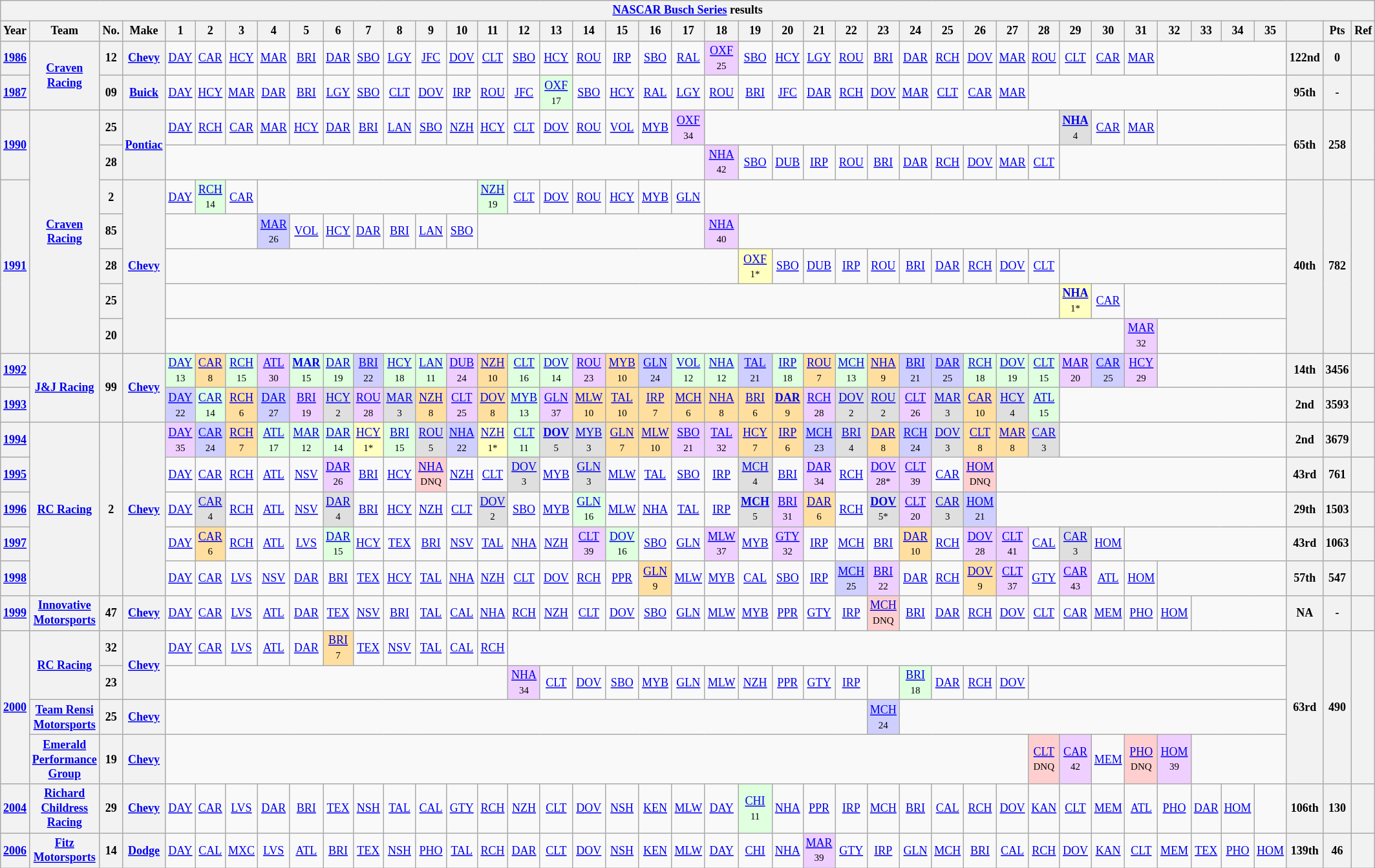<table class="wikitable" style="text-align:center; font-size:75%">
<tr>
<th colspan=42><a href='#'>NASCAR Busch Series</a> results</th>
</tr>
<tr>
<th>Year</th>
<th>Team</th>
<th>No.</th>
<th>Make</th>
<th>1</th>
<th>2</th>
<th>3</th>
<th>4</th>
<th>5</th>
<th>6</th>
<th>7</th>
<th>8</th>
<th>9</th>
<th>10</th>
<th>11</th>
<th>12</th>
<th>13</th>
<th>14</th>
<th>15</th>
<th>16</th>
<th>17</th>
<th>18</th>
<th>19</th>
<th>20</th>
<th>21</th>
<th>22</th>
<th>23</th>
<th>24</th>
<th>25</th>
<th>26</th>
<th>27</th>
<th>28</th>
<th>29</th>
<th>30</th>
<th>31</th>
<th>32</th>
<th>33</th>
<th>34</th>
<th>35</th>
<th></th>
<th>Pts</th>
<th>Ref</th>
</tr>
<tr>
<th><a href='#'>1986</a></th>
<th rowspan=2><a href='#'>Craven Racing</a></th>
<th>12</th>
<th><a href='#'>Chevy</a></th>
<td><a href='#'>DAY</a></td>
<td><a href='#'>CAR</a></td>
<td><a href='#'>HCY</a></td>
<td><a href='#'>MAR</a></td>
<td><a href='#'>BRI</a></td>
<td><a href='#'>DAR</a></td>
<td><a href='#'>SBO</a></td>
<td><a href='#'>LGY</a></td>
<td><a href='#'>JFC</a></td>
<td><a href='#'>DOV</a></td>
<td><a href='#'>CLT</a></td>
<td><a href='#'>SBO</a></td>
<td><a href='#'>HCY</a></td>
<td><a href='#'>ROU</a></td>
<td><a href='#'>IRP</a></td>
<td><a href='#'>SBO</a></td>
<td><a href='#'>RAL</a></td>
<td style="background:#EFCFFF;"><a href='#'>OXF</a><br><small>25</small></td>
<td><a href='#'>SBO</a></td>
<td><a href='#'>HCY</a></td>
<td><a href='#'>LGY</a></td>
<td><a href='#'>ROU</a></td>
<td><a href='#'>BRI</a></td>
<td><a href='#'>DAR</a></td>
<td><a href='#'>RCH</a></td>
<td><a href='#'>DOV</a></td>
<td><a href='#'>MAR</a></td>
<td><a href='#'>ROU</a></td>
<td><a href='#'>CLT</a></td>
<td><a href='#'>CAR</a></td>
<td><a href='#'>MAR</a></td>
<td colspan=4></td>
<th>122nd</th>
<th>0</th>
<th></th>
</tr>
<tr>
<th><a href='#'>1987</a></th>
<th>09</th>
<th><a href='#'>Buick</a></th>
<td><a href='#'>DAY</a></td>
<td><a href='#'>HCY</a></td>
<td><a href='#'>MAR</a></td>
<td><a href='#'>DAR</a></td>
<td><a href='#'>BRI</a></td>
<td><a href='#'>LGY</a></td>
<td><a href='#'>SBO</a></td>
<td><a href='#'>CLT</a></td>
<td><a href='#'>DOV</a></td>
<td><a href='#'>IRP</a></td>
<td><a href='#'>ROU</a></td>
<td><a href='#'>JFC</a></td>
<td style="background:#DFFFDF;"><a href='#'>OXF</a><br><small>17</small></td>
<td><a href='#'>SBO</a></td>
<td><a href='#'>HCY</a></td>
<td><a href='#'>RAL</a></td>
<td><a href='#'>LGY</a></td>
<td><a href='#'>ROU</a></td>
<td><a href='#'>BRI</a></td>
<td><a href='#'>JFC</a></td>
<td><a href='#'>DAR</a></td>
<td><a href='#'>RCH</a></td>
<td><a href='#'>DOV</a></td>
<td><a href='#'>MAR</a></td>
<td><a href='#'>CLT</a></td>
<td><a href='#'>CAR</a></td>
<td><a href='#'>MAR</a></td>
<td colspan=8></td>
<th>95th</th>
<th>-</th>
<th></th>
</tr>
<tr>
<th rowspan=2><a href='#'>1990</a></th>
<th rowspan=7><a href='#'>Craven Racing</a></th>
<th>25</th>
<th rowspan=2><a href='#'>Pontiac</a></th>
<td><a href='#'>DAY</a></td>
<td><a href='#'>RCH</a></td>
<td><a href='#'>CAR</a></td>
<td><a href='#'>MAR</a></td>
<td><a href='#'>HCY</a></td>
<td><a href='#'>DAR</a></td>
<td><a href='#'>BRI</a></td>
<td><a href='#'>LAN</a></td>
<td><a href='#'>SBO</a></td>
<td><a href='#'>NZH</a></td>
<td><a href='#'>HCY</a></td>
<td><a href='#'>CLT</a></td>
<td><a href='#'>DOV</a></td>
<td><a href='#'>ROU</a></td>
<td><a href='#'>VOL</a></td>
<td><a href='#'>MYB</a></td>
<td style="background:#EFCFFF;"><a href='#'>OXF</a><br><small>34</small></td>
<td colspan=11></td>
<td style="background:#DFDFDF;"><strong><a href='#'>NHA</a></strong><br><small>4</small></td>
<td><a href='#'>CAR</a></td>
<td><a href='#'>MAR</a></td>
<td colspan=4></td>
<th rowspan=2>65th</th>
<th rowspan=2>258</th>
<th rowspan=2></th>
</tr>
<tr>
<th>28</th>
<td colspan=17></td>
<td style="background:#EFCFFF;"><a href='#'>NHA</a><br><small>42</small></td>
<td><a href='#'>SBO</a></td>
<td><a href='#'>DUB</a></td>
<td><a href='#'>IRP</a></td>
<td><a href='#'>ROU</a></td>
<td><a href='#'>BRI</a></td>
<td><a href='#'>DAR</a></td>
<td><a href='#'>RCH</a></td>
<td><a href='#'>DOV</a></td>
<td><a href='#'>MAR</a></td>
<td><a href='#'>CLT</a></td>
<td colspan=7></td>
</tr>
<tr>
<th rowspan=5><a href='#'>1991</a></th>
<th>2</th>
<th rowspan=5><a href='#'>Chevy</a></th>
<td><a href='#'>DAY</a></td>
<td style="background:#DFFFDF;"><a href='#'>RCH</a><br><small>14</small></td>
<td><a href='#'>CAR</a></td>
<td colspan=7></td>
<td style="background:#DFFFDF;"><a href='#'>NZH</a><br><small>19</small></td>
<td><a href='#'>CLT</a></td>
<td><a href='#'>DOV</a></td>
<td><a href='#'>ROU</a></td>
<td><a href='#'>HCY</a></td>
<td><a href='#'>MYB</a></td>
<td><a href='#'>GLN</a></td>
<td colspan=18></td>
<th rowspan=5>40th</th>
<th rowspan=5>782</th>
<th rowspan=5></th>
</tr>
<tr>
<th>85</th>
<td colspan=3></td>
<td style="background:#CFCFFF;"><a href='#'>MAR</a><br><small>26</small></td>
<td><a href='#'>VOL</a></td>
<td><a href='#'>HCY</a></td>
<td><a href='#'>DAR</a></td>
<td><a href='#'>BRI</a></td>
<td><a href='#'>LAN</a></td>
<td><a href='#'>SBO</a></td>
<td colspan=7></td>
<td style="background:#EFCFFF;"><a href='#'>NHA</a><br><small>40</small></td>
<td colspan=17></td>
</tr>
<tr>
<th>28</th>
<td colspan=18></td>
<td style="background:#FFFFBF;"><a href='#'>OXF</a><br><small>1*</small></td>
<td><a href='#'>SBO</a></td>
<td><a href='#'>DUB</a></td>
<td><a href='#'>IRP</a></td>
<td><a href='#'>ROU</a></td>
<td><a href='#'>BRI</a></td>
<td><a href='#'>DAR</a></td>
<td><a href='#'>RCH</a></td>
<td><a href='#'>DOV</a></td>
<td><a href='#'>CLT</a></td>
<td colspan=7></td>
</tr>
<tr>
<th>25</th>
<td colspan=28></td>
<td style="background:#FFFFBF;"><strong><a href='#'>NHA</a></strong><br><small>1*</small></td>
<td><a href='#'>CAR</a></td>
<td colspan=5></td>
</tr>
<tr>
<th>20</th>
<td colspan=30></td>
<td style="background:#EFCFFF;"><a href='#'>MAR</a><br><small>32</small></td>
<td colspan=4></td>
</tr>
<tr>
<th><a href='#'>1992</a></th>
<th rowspan=2><a href='#'>J&J Racing</a></th>
<th rowspan=2>99</th>
<th rowspan=2><a href='#'>Chevy</a></th>
<td style="background:#DFFFDF;"><a href='#'>DAY</a><br><small>13</small></td>
<td style="background:#FFDF9F;"><a href='#'>CAR</a><br><small>8</small></td>
<td style="background:#DFFFDF;"><a href='#'>RCH</a><br><small>15</small></td>
<td style="background:#EFCFFF;"><a href='#'>ATL</a><br><small>30</small></td>
<td style="background:#DFFFDF;"><strong><a href='#'>MAR</a></strong><br><small>15</small></td>
<td style="background:#DFFFDF;"><a href='#'>DAR</a><br><small>19</small></td>
<td style="background:#CFCFFF;"><a href='#'>BRI</a><br><small>22</small></td>
<td style="background:#DFFFDF;"><a href='#'>HCY</a><br><small>18</small></td>
<td style="background:#DFFFDF;"><a href='#'>LAN</a><br><small>11</small></td>
<td style="background:#EFCFFF;"><a href='#'>DUB</a><br><small>24</small></td>
<td style="background:#FFDF9F;"><a href='#'>NZH</a><br><small>10</small></td>
<td style="background:#DFFFDF;"><a href='#'>CLT</a><br><small>16</small></td>
<td style="background:#DFFFDF;"><a href='#'>DOV</a><br><small>14</small></td>
<td style="background:#EFCFFF;"><a href='#'>ROU</a><br><small>23</small></td>
<td style="background:#FFDF9F;"><a href='#'>MYB</a><br><small>10</small></td>
<td style="background:#CFCFFF;"><a href='#'>GLN</a><br><small>24</small></td>
<td style="background:#DFFFDF;"><a href='#'>VOL</a><br><small>12</small></td>
<td style="background:#DFFFDF;"><a href='#'>NHA</a><br><small>12</small></td>
<td style="background:#CFCFFF;"><a href='#'>TAL</a><br><small>21</small></td>
<td style="background:#DFFFDF;"><a href='#'>IRP</a><br><small>18</small></td>
<td style="background:#FFDF9F;"><a href='#'>ROU</a><br><small>7</small></td>
<td style="background:#DFFFDF;"><a href='#'>MCH</a><br><small>13</small></td>
<td style="background:#FFDF9F;"><a href='#'>NHA</a><br><small>9</small></td>
<td style="background:#CFCFFF;"><a href='#'>BRI</a><br><small>21</small></td>
<td style="background:#CFCFFF;"><a href='#'>DAR</a><br><small>25</small></td>
<td style="background:#DFFFDF;"><a href='#'>RCH</a><br><small>18</small></td>
<td style="background:#DFFFDF;"><a href='#'>DOV</a><br><small>19</small></td>
<td style="background:#DFFFDF;"><a href='#'>CLT</a><br><small>15</small></td>
<td style="background:#EFCFFF;"><a href='#'>MAR</a><br><small>20</small></td>
<td style="background:#CFCFFF;"><a href='#'>CAR</a><br><small>25</small></td>
<td style="background:#EFCFFF;"><a href='#'>HCY</a><br><small>29</small></td>
<td colspan=4></td>
<th>14th</th>
<th>3456</th>
<th></th>
</tr>
<tr>
<th><a href='#'>1993</a></th>
<td style="background:#CFCFFF;"><a href='#'>DAY</a><br><small>22</small></td>
<td style="background:#DFFFDF;"><a href='#'>CAR</a><br><small>14</small></td>
<td style="background:#FFDF9F;"><a href='#'>RCH</a><br><small>6</small></td>
<td style="background:#CFCFFF;"><a href='#'>DAR</a><br><small>27</small></td>
<td style="background:#EFCFFF;"><a href='#'>BRI</a><br><small>19</small></td>
<td style="background:#DFDFDF;"><a href='#'>HCY</a><br><small>2</small></td>
<td style="background:#EFCFFF;"><a href='#'>ROU</a><br><small>28</small></td>
<td style="background:#DFDFDF;"><a href='#'>MAR</a><br><small>3</small></td>
<td style="background:#FFDF9F;"><a href='#'>NZH</a><br><small>8</small></td>
<td style="background:#EFCFFF;"><a href='#'>CLT</a><br><small>25</small></td>
<td style="background:#FFDF9F;"><a href='#'>DOV</a><br><small>8</small></td>
<td style="background:#DFFFDF;"><a href='#'>MYB</a><br><small>13</small></td>
<td style="background:#EFCFFF;"><a href='#'>GLN</a><br><small>37</small></td>
<td style="background:#FFDF9F;"><a href='#'>MLW</a><br><small>10</small></td>
<td style="background:#FFDF9F;"><a href='#'>TAL</a><br><small>10</small></td>
<td style="background:#FFDF9F;"><a href='#'>IRP</a><br><small>7</small></td>
<td style="background:#FFDF9F;"><a href='#'>MCH</a><br><small>6</small></td>
<td style="background:#FFDF9F;"><a href='#'>NHA</a><br><small>8</small></td>
<td style="background:#FFDF9F;"><a href='#'>BRI</a><br><small>6</small></td>
<td style="background:#FFDF9F;"><strong><a href='#'>DAR</a></strong><br><small>9</small></td>
<td style="background:#EFCFFF;"><a href='#'>RCH</a><br><small>28</small></td>
<td style="background:#DFDFDF;"><a href='#'>DOV</a><br><small>2</small></td>
<td style="background:#DFDFDF;"><a href='#'>ROU</a><br><small>2</small></td>
<td style="background:#EFCFFF;"><a href='#'>CLT</a><br><small>26</small></td>
<td style="background:#DFDFDF;"><a href='#'>MAR</a><br><small>3</small></td>
<td style="background:#FFDF9F;"><a href='#'>CAR</a><br><small>10</small></td>
<td style="background:#DFDFDF;"><a href='#'>HCY</a><br><small>4</small></td>
<td style="background:#DFFFDF;"><a href='#'>ATL</a><br><small>15</small></td>
<td colspan=7></td>
<th>2nd</th>
<th>3593</th>
<th></th>
</tr>
<tr>
<th><a href='#'>1994</a></th>
<th rowspan=5><a href='#'>RC Racing</a></th>
<th rowspan=5>2</th>
<th rowspan=5><a href='#'>Chevy</a></th>
<td style="background:#EFCFFF;"><a href='#'>DAY</a><br><small>35</small></td>
<td style="background:#CFCFFF;"><a href='#'>CAR</a><br><small>24</small></td>
<td style="background:#FFDF9F;"><a href='#'>RCH</a><br><small>7</small></td>
<td style="background:#DFFFDF;"><a href='#'>ATL</a><br><small>17</small></td>
<td style="background:#DFFFDF;"><a href='#'>MAR</a><br><small>12</small></td>
<td style="background:#DFFFDF;"><a href='#'>DAR</a><br><small>14</small></td>
<td style="background:#FFFFBF;"><a href='#'>HCY</a><br><small>1*</small></td>
<td style="background:#DFFFDF;"><a href='#'>BRI</a><br><small>15</small></td>
<td style="background:#DFDFDF;"><a href='#'>ROU</a><br><small>5</small></td>
<td style="background:#CFCFFF;"><a href='#'>NHA</a><br><small>22</small></td>
<td style="background:#FFFFBF;"><a href='#'>NZH</a><br><small>1*</small></td>
<td style="background:#DFFFDF;"><a href='#'>CLT</a><br><small>11</small></td>
<td style="background:#DFDFDF;"><strong><a href='#'>DOV</a></strong><br><small>5</small></td>
<td style="background:#DFDFDF;"><a href='#'>MYB</a><br><small>3</small></td>
<td style="background:#FFDF9F;"><a href='#'>GLN</a><br><small>7</small></td>
<td style="background:#FFDF9F;"><a href='#'>MLW</a><br><small>10</small></td>
<td style="background:#EFCFFF;"><a href='#'>SBO</a><br><small>21</small></td>
<td style="background:#EFCFFF;"><a href='#'>TAL</a><br><small>32</small></td>
<td style="background:#FFDF9F;"><a href='#'>HCY</a><br><small>7</small></td>
<td style="background:#FFDF9F;"><a href='#'>IRP</a><br><small>6</small></td>
<td style="background:#CFCFFF;"><a href='#'>MCH</a><br><small>23</small></td>
<td style="background:#DFDFDF;"><a href='#'>BRI</a><br><small>4</small></td>
<td style="background:#FFDF9F;"><a href='#'>DAR</a><br><small>8</small></td>
<td style="background:#CFCFFF;"><a href='#'>RCH</a><br><small>24</small></td>
<td style="background:#DFDFDF;"><a href='#'>DOV</a><br><small>3</small></td>
<td style="background:#FFDF9F;"><a href='#'>CLT</a><br><small>8</small></td>
<td style="background:#FFDF9F;"><a href='#'>MAR</a><br><small>8</small></td>
<td style="background:#DFDFDF;"><a href='#'>CAR</a><br><small>3</small></td>
<td colspan=7></td>
<th>2nd</th>
<th>3679</th>
<th></th>
</tr>
<tr>
<th><a href='#'>1995</a></th>
<td><a href='#'>DAY</a></td>
<td><a href='#'>CAR</a></td>
<td><a href='#'>RCH</a></td>
<td><a href='#'>ATL</a></td>
<td><a href='#'>NSV</a></td>
<td style="background:#EFCFFF;"><a href='#'>DAR</a><br><small>26</small></td>
<td><a href='#'>BRI</a></td>
<td><a href='#'>HCY</a></td>
<td style="background:#FFCFCF;"><a href='#'>NHA</a><br><small>DNQ</small></td>
<td><a href='#'>NZH</a></td>
<td><a href='#'>CLT</a></td>
<td style="background:#DFDFDF;"><a href='#'>DOV</a><br><small>3</small></td>
<td><a href='#'>MYB</a></td>
<td style="background:#DFDFDF;"><a href='#'>GLN</a><br><small>3</small></td>
<td><a href='#'>MLW</a></td>
<td><a href='#'>TAL</a></td>
<td><a href='#'>SBO</a></td>
<td><a href='#'>IRP</a></td>
<td style="background:#DFDFDF;"><a href='#'>MCH</a><br><small>4</small></td>
<td><a href='#'>BRI</a></td>
<td style="background:#EFCFFF;"><a href='#'>DAR</a><br><small>34</small></td>
<td><a href='#'>RCH</a></td>
<td style="background:#EFCFFF;"><a href='#'>DOV</a><br><small>28*</small></td>
<td style="background:#EFCFFF;"><a href='#'>CLT</a><br><small>39</small></td>
<td><a href='#'>CAR</a></td>
<td style="background:#FFCFCF;"><a href='#'>HOM</a><br><small>DNQ</small></td>
<td colspan=9></td>
<th>43rd</th>
<th>761</th>
<th></th>
</tr>
<tr>
<th><a href='#'>1996</a></th>
<td><a href='#'>DAY</a></td>
<td style="background:#DFDFDF;"><a href='#'>CAR</a><br><small>4</small></td>
<td><a href='#'>RCH</a></td>
<td><a href='#'>ATL</a></td>
<td><a href='#'>NSV</a></td>
<td style="background:#DFDFDF;"><a href='#'>DAR</a><br><small>4</small></td>
<td><a href='#'>BRI</a></td>
<td><a href='#'>HCY</a></td>
<td><a href='#'>NZH</a></td>
<td><a href='#'>CLT</a></td>
<td style="background:#DFDFDF;"><a href='#'>DOV</a><br><small>2</small></td>
<td><a href='#'>SBO</a></td>
<td><a href='#'>MYB</a></td>
<td style="background:#DFFFDF;"><a href='#'>GLN</a><br><small>16</small></td>
<td><a href='#'>MLW</a></td>
<td><a href='#'>NHA</a></td>
<td><a href='#'>TAL</a></td>
<td><a href='#'>IRP</a></td>
<td style="background:#DFDFDF;"><strong><a href='#'>MCH</a></strong><br><small>5</small></td>
<td style="background:#EFCFFF;"><a href='#'>BRI</a><br><small>31</small></td>
<td style="background:#FFDF9F;"><a href='#'>DAR</a><br><small>6</small></td>
<td><a href='#'>RCH</a></td>
<td style="background:#DFDFDF;"><strong><a href='#'>DOV</a></strong><br><small>5*</small></td>
<td style="background:#EFCFFF;"><a href='#'>CLT</a><br><small>20</small></td>
<td style="background:#DFDFDF;"><a href='#'>CAR</a><br><small>3</small></td>
<td style="background:#CFCFFF;"><a href='#'>HOM</a><br><small>21</small></td>
<td colspan=9></td>
<th>29th</th>
<th>1503</th>
<th></th>
</tr>
<tr>
<th><a href='#'>1997</a></th>
<td><a href='#'>DAY</a></td>
<td style="background:#FFDF9F;"><a href='#'>CAR</a><br><small>6</small></td>
<td><a href='#'>RCH</a></td>
<td><a href='#'>ATL</a></td>
<td><a href='#'>LVS</a></td>
<td style="background:#DFFFDF;"><a href='#'>DAR</a><br><small>15</small></td>
<td><a href='#'>HCY</a></td>
<td><a href='#'>TEX</a></td>
<td><a href='#'>BRI</a></td>
<td><a href='#'>NSV</a></td>
<td><a href='#'>TAL</a></td>
<td><a href='#'>NHA</a></td>
<td><a href='#'>NZH</a></td>
<td style="background:#EFCFFF;"><a href='#'>CLT</a><br><small>39</small></td>
<td style="background:#DFFFDF;"><a href='#'>DOV</a><br><small>16</small></td>
<td><a href='#'>SBO</a></td>
<td><a href='#'>GLN</a></td>
<td style="background:#EFCFFF;"><a href='#'>MLW</a><br><small>37</small></td>
<td><a href='#'>MYB</a></td>
<td style="background:#EFCFFF;"><a href='#'>GTY</a><br><small>32</small></td>
<td><a href='#'>IRP</a></td>
<td><a href='#'>MCH</a></td>
<td><a href='#'>BRI</a></td>
<td style="background:#FFDF9F;"><a href='#'>DAR</a><br><small>10</small></td>
<td><a href='#'>RCH</a></td>
<td style="background:#EFCFFF;"><a href='#'>DOV</a><br><small>28</small></td>
<td style="background:#EFCFFF;"><a href='#'>CLT</a><br><small>41</small></td>
<td><a href='#'>CAL</a></td>
<td style="background:#DFDFDF;"><a href='#'>CAR</a><br><small>3</small></td>
<td><a href='#'>HOM</a></td>
<td colspan=5></td>
<th>43rd</th>
<th>1063</th>
<th></th>
</tr>
<tr>
<th><a href='#'>1998</a></th>
<td><a href='#'>DAY</a></td>
<td><a href='#'>CAR</a></td>
<td><a href='#'>LVS</a></td>
<td><a href='#'>NSV</a></td>
<td><a href='#'>DAR</a></td>
<td><a href='#'>BRI</a></td>
<td><a href='#'>TEX</a></td>
<td><a href='#'>HCY</a></td>
<td><a href='#'>TAL</a></td>
<td><a href='#'>NHA</a></td>
<td><a href='#'>NZH</a></td>
<td><a href='#'>CLT</a></td>
<td><a href='#'>DOV</a></td>
<td><a href='#'>RCH</a></td>
<td><a href='#'>PPR</a></td>
<td style="background:#FFDF9F;"><a href='#'>GLN</a><br><small>9</small></td>
<td><a href='#'>MLW</a></td>
<td><a href='#'>MYB</a></td>
<td><a href='#'>CAL</a></td>
<td><a href='#'>SBO</a></td>
<td><a href='#'>IRP</a></td>
<td style="background:#CFCFFF;"><a href='#'>MCH</a><br><small>25</small></td>
<td style="background:#EFCFFF;"><a href='#'>BRI</a><br><small>22</small></td>
<td><a href='#'>DAR</a></td>
<td><a href='#'>RCH</a></td>
<td style="background:#FFDF9F;"><a href='#'>DOV</a><br><small>9</small></td>
<td style="background:#EFCFFF;"><a href='#'>CLT</a><br><small>37</small></td>
<td><a href='#'>GTY</a></td>
<td style="background:#EFCFFF;"><a href='#'>CAR</a><br><small>43</small></td>
<td><a href='#'>ATL</a></td>
<td><a href='#'>HOM</a></td>
<td colspan=4></td>
<th>57th</th>
<th>547</th>
<th></th>
</tr>
<tr>
<th><a href='#'>1999</a></th>
<th><a href='#'>Innovative Motorsports</a></th>
<th>47</th>
<th><a href='#'>Chevy</a></th>
<td><a href='#'>DAY</a></td>
<td><a href='#'>CAR</a></td>
<td><a href='#'>LVS</a></td>
<td><a href='#'>ATL</a></td>
<td><a href='#'>DAR</a></td>
<td><a href='#'>TEX</a></td>
<td><a href='#'>NSV</a></td>
<td><a href='#'>BRI</a></td>
<td><a href='#'>TAL</a></td>
<td><a href='#'>CAL</a></td>
<td><a href='#'>NHA</a></td>
<td><a href='#'>RCH</a></td>
<td><a href='#'>NZH</a></td>
<td><a href='#'>CLT</a></td>
<td><a href='#'>DOV</a></td>
<td><a href='#'>SBO</a></td>
<td><a href='#'>GLN</a></td>
<td><a href='#'>MLW</a></td>
<td><a href='#'>MYB</a></td>
<td><a href='#'>PPR</a></td>
<td><a href='#'>GTY</a></td>
<td><a href='#'>IRP</a></td>
<td style="background:#FFCFCF;"><a href='#'>MCH</a><br><small>DNQ</small></td>
<td><a href='#'>BRI</a></td>
<td><a href='#'>DAR</a></td>
<td><a href='#'>RCH</a></td>
<td><a href='#'>DOV</a></td>
<td><a href='#'>CLT</a></td>
<td><a href='#'>CAR</a></td>
<td><a href='#'>MEM</a></td>
<td><a href='#'>PHO</a></td>
<td><a href='#'>HOM</a></td>
<td colspan=3></td>
<th>NA</th>
<th>-</th>
<th></th>
</tr>
<tr>
<th rowspan=4><a href='#'>2000</a></th>
<th rowspan=2><a href='#'>RC Racing</a></th>
<th>32</th>
<th rowspan=2><a href='#'>Chevy</a></th>
<td><a href='#'>DAY</a></td>
<td><a href='#'>CAR</a></td>
<td><a href='#'>LVS</a></td>
<td><a href='#'>ATL</a></td>
<td><a href='#'>DAR</a></td>
<td style="background:#FFDF9F;"><a href='#'>BRI</a><br><small>7</small></td>
<td><a href='#'>TEX</a></td>
<td><a href='#'>NSV</a></td>
<td><a href='#'>TAL</a></td>
<td><a href='#'>CAL</a></td>
<td><a href='#'>RCH</a></td>
<td colspan=24></td>
<th rowspan=4>63rd</th>
<th rowspan=4>490</th>
<th rowspan=4></th>
</tr>
<tr>
<th>23</th>
<td colspan=11></td>
<td style="background:#EFCFFF;"><a href='#'>NHA</a><br><small>34</small></td>
<td><a href='#'>CLT</a></td>
<td><a href='#'>DOV</a></td>
<td><a href='#'>SBO</a></td>
<td><a href='#'>MYB</a></td>
<td><a href='#'>GLN</a></td>
<td><a href='#'>MLW</a></td>
<td><a href='#'>NZH</a></td>
<td><a href='#'>PPR</a></td>
<td><a href='#'>GTY</a></td>
<td><a href='#'>IRP</a></td>
<td></td>
<td style="background:#DFFFDF;"><a href='#'>BRI</a><br><small>18</small></td>
<td><a href='#'>DAR</a></td>
<td><a href='#'>RCH</a></td>
<td><a href='#'>DOV</a></td>
<td colspan=8></td>
</tr>
<tr>
<th><a href='#'>Team Rensi Motorsports</a></th>
<th>25</th>
<th><a href='#'>Chevy</a></th>
<td colspan=22></td>
<td style="background:#CFCFFF;"><a href='#'>MCH</a><br><small>24</small></td>
<td colspan=12></td>
</tr>
<tr>
<th><a href='#'>Emerald Performance Group</a></th>
<th>19</th>
<th><a href='#'>Chevy</a></th>
<td colspan=27></td>
<td style="background:#FFCFCF;"><a href='#'>CLT</a><br><small>DNQ</small></td>
<td style="background:#EFCFFF;"><a href='#'>CAR</a><br><small>42</small></td>
<td><a href='#'>MEM</a></td>
<td style="background:#FFCFCF;"><a href='#'>PHO</a><br><small>DNQ</small></td>
<td style="background:#EFCFFF;"><a href='#'>HOM</a><br><small>39</small></td>
<td colspan=3></td>
</tr>
<tr>
<th><a href='#'>2004</a></th>
<th><a href='#'>Richard Childress Racing</a></th>
<th>29</th>
<th><a href='#'>Chevy</a></th>
<td><a href='#'>DAY</a></td>
<td><a href='#'>CAR</a></td>
<td><a href='#'>LVS</a></td>
<td><a href='#'>DAR</a></td>
<td><a href='#'>BRI</a></td>
<td><a href='#'>TEX</a></td>
<td><a href='#'>NSH</a></td>
<td><a href='#'>TAL</a></td>
<td><a href='#'>CAL</a></td>
<td><a href='#'>GTY</a></td>
<td><a href='#'>RCH</a></td>
<td><a href='#'>NZH</a></td>
<td><a href='#'>CLT</a></td>
<td><a href='#'>DOV</a></td>
<td><a href='#'>NSH</a></td>
<td><a href='#'>KEN</a></td>
<td><a href='#'>MLW</a></td>
<td><a href='#'>DAY</a></td>
<td style="background:#DFFFDF;"><a href='#'>CHI</a><br><small>11</small></td>
<td><a href='#'>NHA</a></td>
<td><a href='#'>PPR</a></td>
<td><a href='#'>IRP</a></td>
<td><a href='#'>MCH</a></td>
<td><a href='#'>BRI</a></td>
<td><a href='#'>CAL</a></td>
<td><a href='#'>RCH</a></td>
<td><a href='#'>DOV</a></td>
<td><a href='#'>KAN</a></td>
<td><a href='#'>CLT</a></td>
<td><a href='#'>MEM</a></td>
<td><a href='#'>ATL</a></td>
<td><a href='#'>PHO</a></td>
<td><a href='#'>DAR</a></td>
<td><a href='#'>HOM</a></td>
<td></td>
<th>106th</th>
<th>130</th>
<th></th>
</tr>
<tr>
<th><a href='#'>2006</a></th>
<th><a href='#'>Fitz Motorsports</a></th>
<th>14</th>
<th><a href='#'>Dodge</a></th>
<td><a href='#'>DAY</a></td>
<td><a href='#'>CAL</a></td>
<td><a href='#'>MXC</a></td>
<td><a href='#'>LVS</a></td>
<td><a href='#'>ATL</a></td>
<td><a href='#'>BRI</a></td>
<td><a href='#'>TEX</a></td>
<td><a href='#'>NSH</a></td>
<td><a href='#'>PHO</a></td>
<td><a href='#'>TAL</a></td>
<td><a href='#'>RCH</a></td>
<td><a href='#'>DAR</a></td>
<td><a href='#'>CLT</a></td>
<td><a href='#'>DOV</a></td>
<td><a href='#'>NSH</a></td>
<td><a href='#'>KEN</a></td>
<td><a href='#'>MLW</a></td>
<td><a href='#'>DAY</a></td>
<td><a href='#'>CHI</a></td>
<td><a href='#'>NHA</a></td>
<td style="background:#EFCFFF;"><a href='#'>MAR</a><br><small>39</small></td>
<td><a href='#'>GTY</a></td>
<td><a href='#'>IRP</a></td>
<td><a href='#'>GLN</a></td>
<td><a href='#'>MCH</a></td>
<td><a href='#'>BRI</a></td>
<td><a href='#'>CAL</a></td>
<td><a href='#'>RCH</a></td>
<td><a href='#'>DOV</a></td>
<td><a href='#'>KAN</a></td>
<td><a href='#'>CLT</a></td>
<td><a href='#'>MEM</a></td>
<td><a href='#'>TEX</a></td>
<td><a href='#'>PHO</a></td>
<td><a href='#'>HOM</a></td>
<th>139th</th>
<th>46</th>
<th></th>
</tr>
</table>
